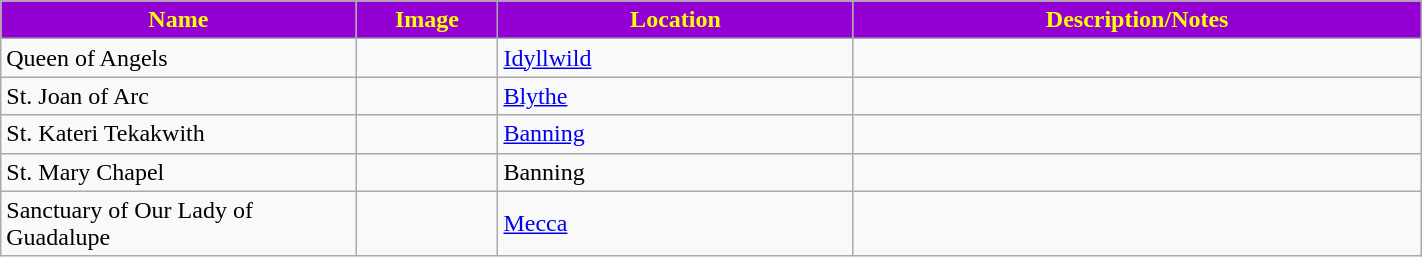<table class="wikitable sortable" style="width:75%">
<tr>
<th style="background:darkviolet; color:yellow;" width="25%"><strong>Name</strong></th>
<th style="background:darkviolet; color:yellow;" width="10%"><strong>Image</strong></th>
<th style="background:darkviolet; color:yellow;" width="25%"><strong>Location</strong></th>
<th style="background:darkviolet; color:yellow;" width="15"><strong>Description/Notes</strong></th>
</tr>
<tr>
<td>Queen of Angels</td>
<td></td>
<td><a href='#'>Idyllwild</a></td>
<td></td>
</tr>
<tr>
<td>St. Joan of Arc</td>
<td></td>
<td><a href='#'>Blythe</a></td>
<td></td>
</tr>
<tr>
<td>St. Kateri Tekakwith</td>
<td></td>
<td><a href='#'>Banning</a></td>
<td></td>
</tr>
<tr>
<td>St. Mary Chapel</td>
<td></td>
<td>Banning</td>
<td></td>
</tr>
<tr>
<td>Sanctuary of Our Lady of Guadalupe</td>
<td></td>
<td><a href='#'>Mecca</a></td>
<td></td>
</tr>
</table>
